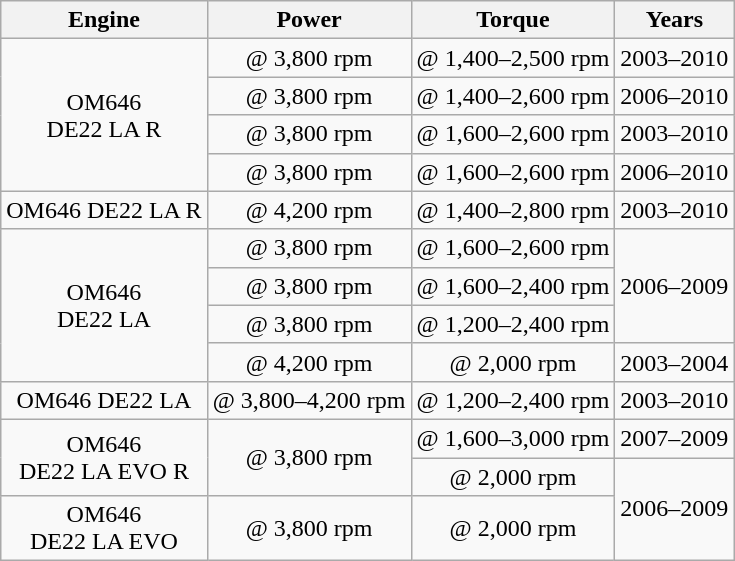<table class="wikitable sortable" style="text-align: center;">
<tr>
<th>Engine</th>
<th>Power</th>
<th>Torque</th>
<th>Years</th>
</tr>
<tr>
<td rowspan="4">OM646 <br> DE22 LA R</td>
<td> @ 3,800 rpm</td>
<td> @ 1,400–2,500 rpm</td>
<td>2003–2010</td>
</tr>
<tr>
<td> @ 3,800 rpm</td>
<td> @ 1,400–2,600 rpm</td>
<td>2006–2010</td>
</tr>
<tr>
<td> @ 3,800 rpm</td>
<td> @ 1,600–2,600 rpm</td>
<td>2003–2010</td>
</tr>
<tr>
<td> @ 3,800 rpm</td>
<td> @ 1,600–2,600 rpm</td>
<td>2006–2010</td>
</tr>
<tr>
<td>OM646 DE22 LA R</td>
<td> @ 4,200 rpm</td>
<td> @ 1,400–2,800 rpm</td>
<td>2003–2010</td>
</tr>
<tr>
<td rowspan="4">OM646 <br> DE22 LA</td>
<td> @ 3,800 rpm</td>
<td> @ 1,600–2,600 rpm</td>
<td rowspan="3">2006–2009</td>
</tr>
<tr>
<td> @ 3,800 rpm</td>
<td> @ 1,600–2,400 rpm</td>
</tr>
<tr>
<td> @ 3,800 rpm</td>
<td> @ 1,200–2,400 rpm</td>
</tr>
<tr>
<td> @ 4,200 rpm</td>
<td> @ 2,000 rpm</td>
<td>2003–2004</td>
</tr>
<tr>
<td>OM646 DE22 LA</td>
<td> @ 3,800–4,200 rpm</td>
<td> @ 1,200–2,400 rpm</td>
<td>2003–2010</td>
</tr>
<tr>
<td rowspan="2">OM646<br> DE22 LA EVO R</td>
<td rowspan="2"> @ 3,800 rpm</td>
<td> @ 1,600–3,000 rpm</td>
<td>2007–2009</td>
</tr>
<tr>
<td> @ 2,000 rpm</td>
<td rowspan="2">2006–2009</td>
</tr>
<tr>
<td>OM646 <br> DE22 LA EVO</td>
<td> @ 3,800 rpm</td>
<td> @ 2,000 rpm</td>
</tr>
</table>
